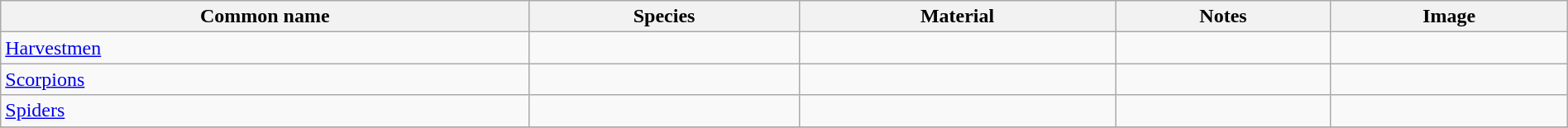<table class="wikitable" align="center" width="100%">
<tr>
<th>Common name</th>
<th>Species</th>
<th>Material</th>
<th>Notes</th>
<th>Image</th>
</tr>
<tr>
<td><a href='#'>Harvestmen</a></td>
<td></td>
<td></td>
<td></td>
<td></td>
</tr>
<tr>
<td><a href='#'>Scorpions</a></td>
<td></td>
<td></td>
<td></td>
<td></td>
</tr>
<tr>
<td><a href='#'>Spiders</a></td>
<td></td>
<td></td>
<td></td>
<td></td>
</tr>
<tr>
</tr>
</table>
